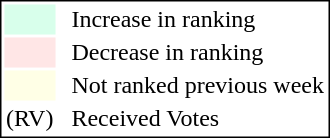<table style="border:1px solid black;">
<tr>
<td style="background:#D8FFEB; width:20px;"></td>
<td> </td>
<td>Increase in ranking</td>
</tr>
<tr>
<td style="background:#FFE6E6; width:20px;"></td>
<td> </td>
<td>Decrease in ranking</td>
</tr>
<tr>
<td style="background:#FFFFE6; width:20px;"></td>
<td> </td>
<td>Not ranked previous week</td>
</tr>
<tr>
<td>(RV)</td>
<td> </td>
<td>Received Votes</td>
</tr>
</table>
